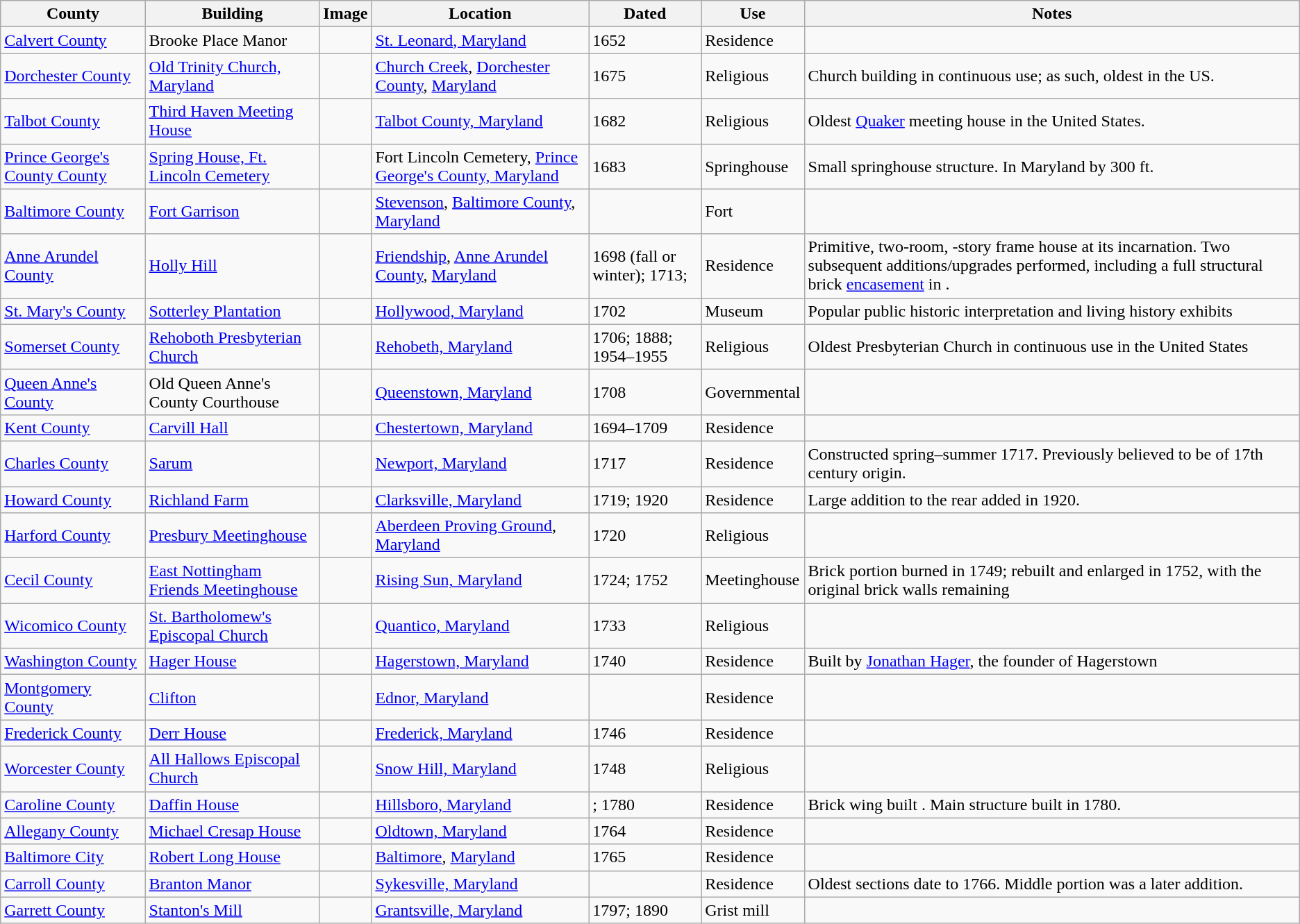<table class="wikitable sortable">
<tr>
<th>County</th>
<th>Building</th>
<th>Image</th>
<th>Location</th>
<th>Dated</th>
<th>Use</th>
<th>Notes</th>
</tr>
<tr>
<td><a href='#'>Calvert County</a></td>
<td>Brooke Place Manor</td>
<td></td>
<td><a href='#'>St. Leonard, Maryland</a></td>
<td>1652</td>
<td>Residence</td>
<td></td>
</tr>
<tr>
<td><a href='#'>Dorchester County</a></td>
<td><a href='#'>Old Trinity Church, Maryland</a></td>
<td></td>
<td><a href='#'>Church Creek</a>, <a href='#'>Dorchester County</a>, <a href='#'>Maryland</a></td>
<td>1675</td>
<td>Religious</td>
<td>Church building in continuous use; as such, oldest in the US.</td>
</tr>
<tr>
<td><a href='#'>Talbot County</a></td>
<td><a href='#'>Third Haven Meeting House</a></td>
<td></td>
<td><a href='#'>Talbot County, Maryland</a></td>
<td>1682</td>
<td>Religious</td>
<td>Oldest <a href='#'>Quaker</a> meeting house in the United States.</td>
</tr>
<tr>
<td><a href='#'>Prince George's County County</a></td>
<td><a href='#'>Spring House, Ft. Lincoln Cemetery</a></td>
<td></td>
<td>Fort Lincoln Cemetery, <a href='#'>Prince George's County, Maryland</a></td>
<td>1683</td>
<td>Springhouse</td>
<td>Small springhouse structure.  In Maryland by 300 ft.</td>
</tr>
<tr>
<td><a href='#'>Baltimore County</a></td>
<td><a href='#'>Fort Garrison</a></td>
<td></td>
<td><a href='#'>Stevenson</a>, <a href='#'>Baltimore County</a>, <a href='#'>Maryland</a></td>
<td></td>
<td>Fort</td>
<td></td>
</tr>
<tr>
<td><a href='#'>Anne Arundel County</a></td>
<td><a href='#'>Holly Hill</a></td>
<td></td>
<td><a href='#'>Friendship</a>, <a href='#'>Anne Arundel County</a>, <a href='#'>Maryland</a></td>
<td>1698 (fall or winter); 1713; </td>
<td>Residence</td>
<td>Primitive, two-room, -story frame house at its incarnation. Two subsequent additions/upgrades performed, including a full structural brick <a href='#'>encasement</a> in .</td>
</tr>
<tr>
<td><a href='#'>St. Mary's County</a></td>
<td><a href='#'>Sotterley Plantation</a></td>
<td></td>
<td><a href='#'>Hollywood, Maryland</a></td>
<td>1702</td>
<td>Museum</td>
<td>Popular public historic interpretation and living history exhibits</td>
</tr>
<tr>
<td><a href='#'>Somerset County</a></td>
<td><a href='#'>Rehoboth Presbyterian Church</a></td>
<td></td>
<td><a href='#'>Rehobeth, Maryland</a></td>
<td>1706; 1888; 1954–1955</td>
<td>Religious</td>
<td>Oldest Presbyterian Church in continuous use in the United States</td>
</tr>
<tr>
<td><a href='#'>Queen Anne's County</a></td>
<td>Old Queen Anne's County Courthouse</td>
<td></td>
<td><a href='#'>Queenstown, Maryland</a></td>
<td>1708</td>
<td>Governmental</td>
<td></td>
</tr>
<tr>
<td><a href='#'>Kent County</a></td>
<td><a href='#'>Carvill Hall</a></td>
<td></td>
<td><a href='#'>Chestertown, Maryland</a></td>
<td>1694–1709</td>
<td>Residence</td>
<td></td>
</tr>
<tr>
<td><a href='#'>Charles County</a></td>
<td><a href='#'>Sarum</a></td>
<td></td>
<td><a href='#'>Newport, Maryland</a></td>
<td>1717</td>
<td>Residence</td>
<td>Constructed spring–summer 1717. Previously believed to be of 17th century origin.</td>
</tr>
<tr>
<td><a href='#'>Howard County</a></td>
<td><a href='#'>Richland Farm</a></td>
<td></td>
<td><a href='#'>Clarksville, Maryland</a></td>
<td>1719; 1920</td>
<td>Residence</td>
<td>Large addition to the rear added in 1920.</td>
</tr>
<tr>
<td><a href='#'>Harford County</a></td>
<td><a href='#'>Presbury Meetinghouse</a></td>
<td></td>
<td><a href='#'>Aberdeen Proving Ground</a>, <a href='#'>Maryland</a></td>
<td>1720</td>
<td>Religious</td>
<td></td>
</tr>
<tr>
<td><a href='#'>Cecil County</a></td>
<td><a href='#'>East Nottingham Friends Meetinghouse</a></td>
<td></td>
<td><a href='#'>Rising Sun, Maryland</a></td>
<td>1724; 1752</td>
<td>Meetinghouse</td>
<td>Brick portion burned in 1749; rebuilt and enlarged in 1752, with the original brick walls remaining</td>
</tr>
<tr>
<td><a href='#'>Wicomico County</a></td>
<td><a href='#'>St. Bartholomew's Episcopal Church</a></td>
<td></td>
<td><a href='#'>Quantico, Maryland</a></td>
<td>1733</td>
<td>Religious</td>
<td></td>
</tr>
<tr>
<td><a href='#'>Washington County</a></td>
<td><a href='#'>Hager House</a></td>
<td></td>
<td><a href='#'>Hagerstown, Maryland</a></td>
<td>1740</td>
<td>Residence</td>
<td>Built by <a href='#'>Jonathan Hager</a>, the founder of Hagerstown</td>
</tr>
<tr>
<td><a href='#'>Montgomery County</a></td>
<td><a href='#'>Clifton</a></td>
<td></td>
<td><a href='#'>Ednor, Maryland</a></td>
<td></td>
<td>Residence</td>
<td></td>
</tr>
<tr>
<td><a href='#'>Frederick County</a></td>
<td><a href='#'>Derr House</a></td>
<td></td>
<td><a href='#'>Frederick, Maryland</a></td>
<td>1746</td>
<td>Residence</td>
<td></td>
</tr>
<tr>
<td><a href='#'>Worcester County</a></td>
<td><a href='#'>All Hallows Episcopal Church</a></td>
<td></td>
<td><a href='#'>Snow Hill, Maryland</a></td>
<td>1748</td>
<td>Religious</td>
<td></td>
</tr>
<tr>
<td><a href='#'>Caroline County</a></td>
<td><a href='#'>Daffin House</a></td>
<td></td>
<td><a href='#'>Hillsboro, Maryland</a></td>
<td>; 1780</td>
<td>Residence</td>
<td>Brick wing built . Main structure built in 1780.</td>
</tr>
<tr>
<td><a href='#'>Allegany County</a></td>
<td><a href='#'>Michael Cresap House</a></td>
<td></td>
<td><a href='#'>Oldtown, Maryland</a></td>
<td>1764</td>
<td>Residence</td>
<td></td>
</tr>
<tr>
<td><a href='#'>Baltimore City</a></td>
<td><a href='#'>Robert Long House</a></td>
<td></td>
<td><a href='#'>Baltimore</a>, <a href='#'>Maryland</a></td>
<td>1765</td>
<td>Residence</td>
<td></td>
</tr>
<tr>
<td><a href='#'>Carroll County</a></td>
<td><a href='#'>Branton Manor</a></td>
<td></td>
<td><a href='#'>Sykesville, Maryland</a></td>
<td></td>
<td>Residence</td>
<td>Oldest sections date to 1766. Middle portion was a later addition.</td>
</tr>
<tr>
<td><a href='#'>Garrett County</a></td>
<td><a href='#'>Stanton's Mill</a></td>
<td></td>
<td><a href='#'>Grantsville, Maryland</a></td>
<td>1797; 1890</td>
<td>Grist mill</td>
<td></td>
</tr>
</table>
